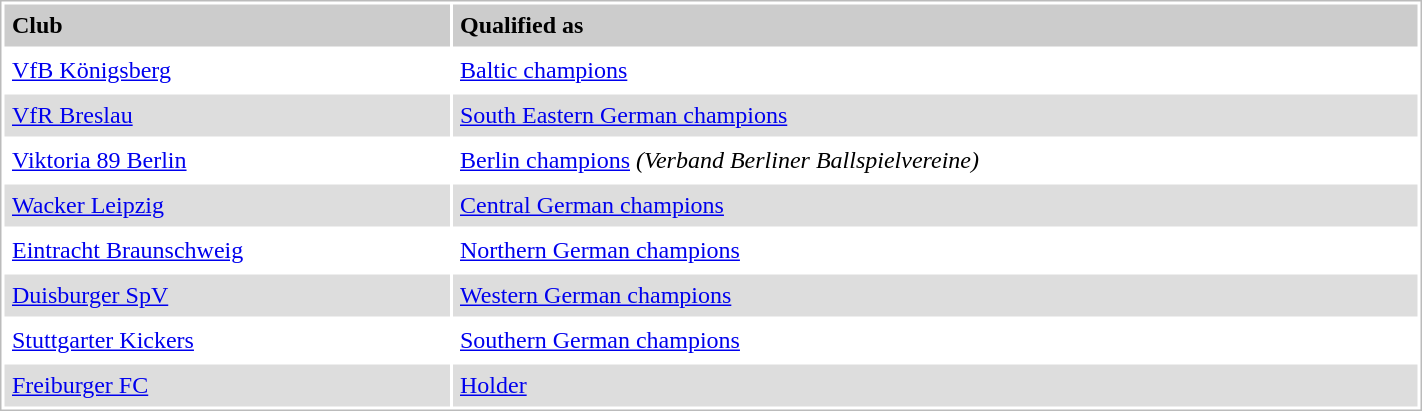<table style="border:1px solid #bbb;background:#fff;" cellpadding="5" cellspacing="2" width="75%">
<tr style="background:#ccc;font-weight:bold">
<td>Club</td>
<td>Qualified as</td>
</tr>
<tr>
<td><a href='#'>VfB Königsberg</a></td>
<td><a href='#'>Baltic champions</a></td>
</tr>
<tr style="background:#ddd">
<td><a href='#'>VfR Breslau</a></td>
<td><a href='#'>South Eastern German champions</a></td>
</tr>
<tr>
<td><a href='#'>Viktoria 89 Berlin</a></td>
<td><a href='#'>Berlin champions</a> <em>(Verband Berliner Ballspielvereine)</em></td>
</tr>
<tr style="background:#ddd">
<td><a href='#'>Wacker Leipzig</a></td>
<td><a href='#'>Central German champions</a></td>
</tr>
<tr>
<td><a href='#'>Eintracht Braunschweig</a></td>
<td><a href='#'>Northern German champions</a></td>
</tr>
<tr style="background:#ddd">
<td><a href='#'>Duisburger SpV</a></td>
<td><a href='#'>Western German champions</a></td>
</tr>
<tr>
<td><a href='#'>Stuttgarter Kickers</a></td>
<td><a href='#'>Southern German champions</a></td>
</tr>
<tr style="background:#ddd">
<td><a href='#'>Freiburger FC</a></td>
<td><a href='#'>Holder</a></td>
</tr>
</table>
